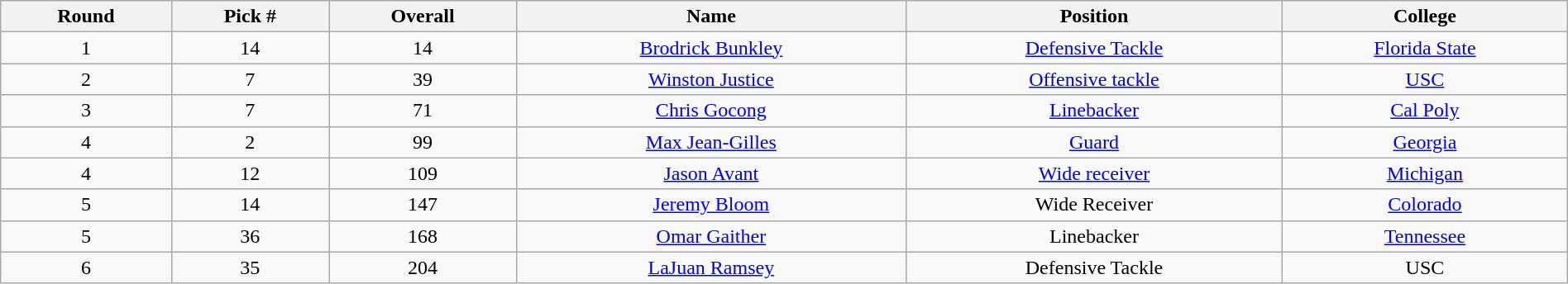<table class="wikitable sortable sortable" style="width: 100%; text-align:center">
<tr>
<th>Round</th>
<th>Pick #</th>
<th>Overall</th>
<th>Name</th>
<th>Position</th>
<th>College</th>
</tr>
<tr>
<td>1</td>
<td>14</td>
<td>14</td>
<td><a href='#'>Brodrick Bunkley</a></td>
<td><a href='#'>Defensive Tackle</a></td>
<td><a href='#'>Florida State</a></td>
</tr>
<tr>
<td>2</td>
<td>7</td>
<td>39</td>
<td><a href='#'>Winston Justice</a></td>
<td><a href='#'>Offensive tackle</a></td>
<td><a href='#'>USC</a></td>
</tr>
<tr>
<td>3</td>
<td>7</td>
<td>71</td>
<td><a href='#'>Chris Gocong</a></td>
<td><a href='#'>Linebacker</a></td>
<td><a href='#'>Cal Poly</a></td>
</tr>
<tr>
<td>4</td>
<td>2</td>
<td>99</td>
<td><a href='#'>Max Jean-Gilles</a></td>
<td><a href='#'>Guard</a></td>
<td><a href='#'>Georgia</a></td>
</tr>
<tr>
<td>4</td>
<td>12</td>
<td>109</td>
<td><a href='#'>Jason Avant</a></td>
<td><a href='#'>Wide receiver</a></td>
<td><a href='#'>Michigan</a></td>
</tr>
<tr>
<td>5</td>
<td>14</td>
<td>147</td>
<td><a href='#'>Jeremy Bloom</a></td>
<td>Wide Receiver</td>
<td><a href='#'>Colorado</a></td>
</tr>
<tr>
<td>5</td>
<td>36</td>
<td>168</td>
<td><a href='#'>Omar Gaither</a></td>
<td>Linebacker</td>
<td><a href='#'>Tennessee</a></td>
</tr>
<tr>
<td>6</td>
<td>35</td>
<td>204</td>
<td><a href='#'>LaJuan Ramsey</a></td>
<td>Defensive Tackle</td>
<td>USC</td>
</tr>
</table>
